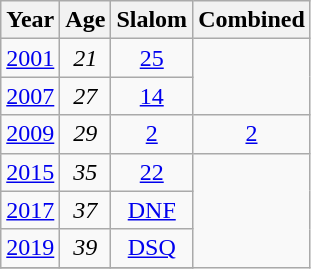<table class=wikitable style="text-align:center">
<tr>
<th>Year</th>
<th>Age</th>
<th>Slalom</th>
<th>Combined</th>
</tr>
<tr>
<td><a href='#'>2001</a></td>
<td><em>21</em></td>
<td><a href='#'>25</a></td>
</tr>
<tr>
<td><a href='#'>2007</a></td>
<td><em>27</em></td>
<td><a href='#'>14</a></td>
</tr>
<tr>
<td><a href='#'>2009</a></td>
<td><em>29</em></td>
<td><a href='#'>2</a></td>
<td><a href='#'>2</a></td>
</tr>
<tr>
<td><a href='#'>2015</a></td>
<td><em>35</em></td>
<td><a href='#'>22</a></td>
</tr>
<tr>
<td><a href='#'>2017</a></td>
<td><em>37</em></td>
<td><a href='#'>DNF</a></td>
</tr>
<tr>
<td><a href='#'>2019</a></td>
<td><em>39</em></td>
<td><a href='#'>DSQ</a></td>
</tr>
<tr>
</tr>
</table>
